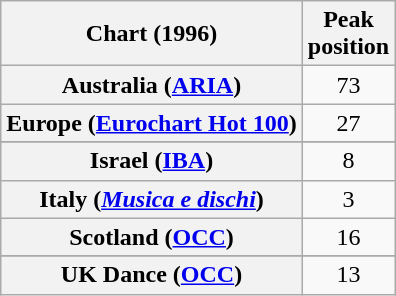<table class="wikitable sortable plainrowheaders">
<tr>
<th>Chart (1996)</th>
<th>Peak<br>position</th>
</tr>
<tr>
<th scope="row">Australia (<a href='#'>ARIA</a>)</th>
<td align="center">73</td>
</tr>
<tr>
<th scope="row">Europe (<a href='#'>Eurochart Hot 100</a>)</th>
<td align="center">27</td>
</tr>
<tr>
</tr>
<tr>
</tr>
<tr>
<th scope="row">Israel (<a href='#'>IBA</a>)</th>
<td align="center">8</td>
</tr>
<tr>
<th scope="row">Italy (<em><a href='#'>Musica e dischi</a></em>)</th>
<td align="center">3</td>
</tr>
<tr>
<th scope="row">Scotland (<a href='#'>OCC</a>)</th>
<td align="center">16</td>
</tr>
<tr>
</tr>
<tr>
</tr>
<tr>
<th scope="row">UK Dance (<a href='#'>OCC</a>)</th>
<td align="center">13</td>
</tr>
</table>
